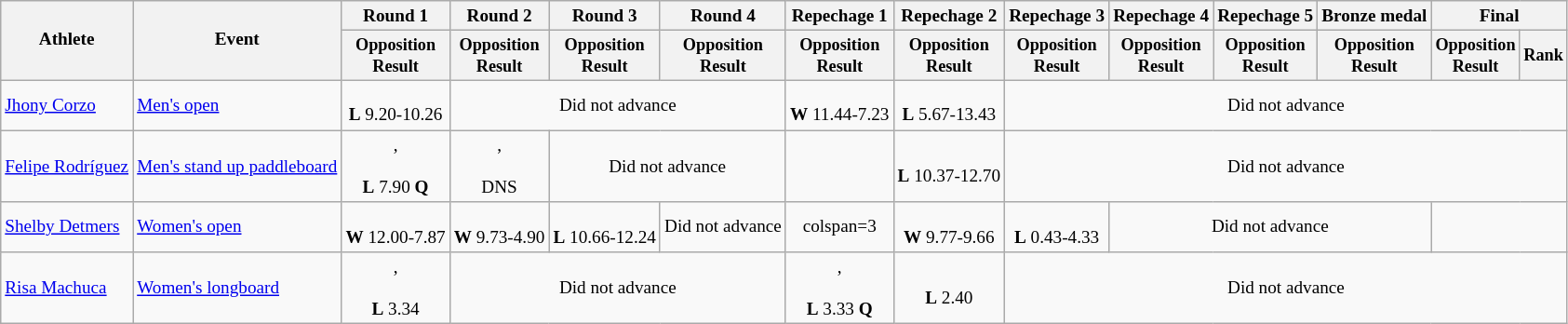<table class=wikitable style=font-size:80%;text-align:center>
<tr>
<th rowspan=2>Athlete</th>
<th rowspan=2>Event</th>
<th>Round 1</th>
<th>Round 2</th>
<th>Round 3</th>
<th>Round 4</th>
<th>Repechage 1</th>
<th>Repechage 2</th>
<th>Repechage 3</th>
<th>Repechage 4</th>
<th>Repechage 5</th>
<th>Bronze medal</th>
<th colspan=2>Final</th>
</tr>
<tr style=font-size:95%>
<th>Opposition<br>Result</th>
<th>Opposition<br>Result</th>
<th>Opposition<br>Result</th>
<th>Opposition<br>Result</th>
<th>Opposition<br>Result</th>
<th>Opposition<br>Result</th>
<th>Opposition<br>Result</th>
<th>Opposition<br>Result</th>
<th>Opposition<br>Result</th>
<th>Opposition<br>Result</th>
<th>Opposition<br>Result</th>
<th>Rank</th>
</tr>
<tr>
<td align=left><a href='#'>Jhony Corzo</a></td>
<td align=left><a href='#'>Men's open</a></td>
<td><br><strong>L</strong> 9.20-10.26</td>
<td colspan=3>Did not advance</td>
<td><br><strong>W</strong> 11.44-7.23</td>
<td><br><strong>L</strong> 5.67-13.43</td>
<td colspan=6>Did not advance</td>
</tr>
<tr>
<td align=left><a href='#'>Felipe Rodríguez</a></td>
<td align=left><a href='#'>Men's stand up paddleboard</a></td>
<td>,<br><br><strong>L</strong> 7.90 <strong>Q</strong></td>
<td>,<br><br>DNS</td>
<td colspan=2>Did not advance</td>
<td></td>
<td><br><strong>L</strong> 10.37-12.70</td>
<td colspan=6>Did not advance</td>
</tr>
<tr>
<td align=left><a href='#'>Shelby Detmers</a></td>
<td align=left><a href='#'>Women's open</a></td>
<td><br><strong>W</strong> 12.00-7.87</td>
<td><br><strong>W</strong> 9.73-4.90</td>
<td><br><strong>L</strong> 10.66-12.24</td>
<td>Did not advance</td>
<td>colspan=3 </td>
<td><br><strong>W</strong> 9.77-9.66</td>
<td><br><strong>L</strong> 0.43-4.33</td>
<td colspan=3>Did not advance</td>
</tr>
<tr>
<td align=left><a href='#'>Risa Machuca</a></td>
<td align=left><a href='#'>Women's longboard</a></td>
<td>,<br><br><strong>L</strong> 3.34</td>
<td colspan=3>Did not advance</td>
<td>,<br><br><strong>L</strong> 3.33 <strong>Q</strong></td>
<td><br><strong>L</strong> 2.40</td>
<td colspan=6>Did not advance</td>
</tr>
</table>
